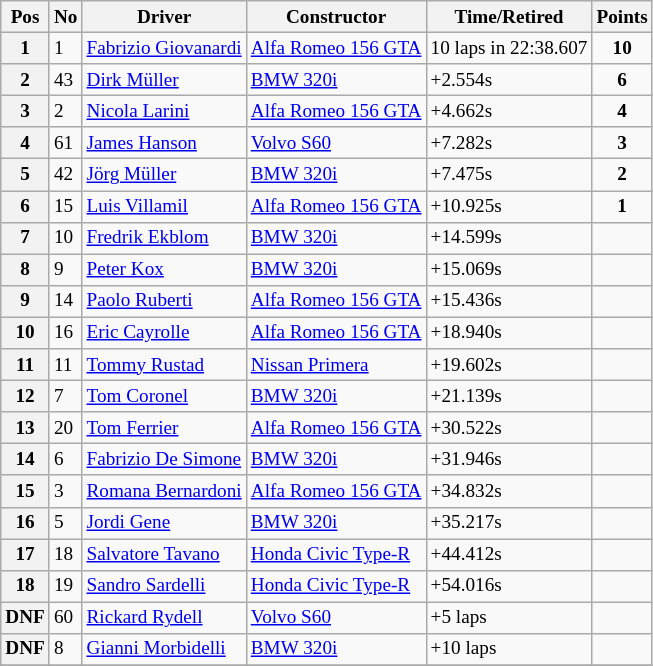<table class="wikitable" style="font-size: 80%;">
<tr>
<th>Pos</th>
<th>No</th>
<th>Driver</th>
<th>Constructor</th>
<th>Time/Retired</th>
<th>Points</th>
</tr>
<tr>
<th>1</th>
<td>1</td>
<td> <a href='#'>Fabrizio Giovanardi</a></td>
<td><a href='#'>Alfa Romeo 156 GTA</a></td>
<td>10 laps in 22:38.607</td>
<td style="text-align:center"><strong>10</strong></td>
</tr>
<tr>
<th>2</th>
<td>43</td>
<td> <a href='#'>Dirk Müller</a></td>
<td><a href='#'>BMW 320i</a></td>
<td>+2.554s</td>
<td style="text-align:center"><strong>6</strong></td>
</tr>
<tr>
<th>3</th>
<td>2</td>
<td> <a href='#'>Nicola Larini</a></td>
<td><a href='#'>Alfa Romeo 156 GTA</a></td>
<td>+4.662s</td>
<td style="text-align:center"><strong>4</strong></td>
</tr>
<tr>
<th>4</th>
<td>61</td>
<td> <a href='#'>James Hanson</a></td>
<td><a href='#'>Volvo S60</a></td>
<td>+7.282s</td>
<td style="text-align:center"><strong>3</strong></td>
</tr>
<tr>
<th>5</th>
<td>42</td>
<td> <a href='#'>Jörg Müller</a></td>
<td><a href='#'>BMW 320i</a></td>
<td>+7.475s</td>
<td style="text-align:center"><strong>2</strong></td>
</tr>
<tr>
<th>6</th>
<td>15</td>
<td> <a href='#'>Luis Villamil</a></td>
<td><a href='#'>Alfa Romeo 156 GTA</a></td>
<td>+10.925s</td>
<td style="text-align:center"><strong>1</strong></td>
</tr>
<tr>
<th>7</th>
<td>10</td>
<td> <a href='#'>Fredrik Ekblom</a></td>
<td><a href='#'>BMW 320i</a></td>
<td>+14.599s</td>
<td></td>
</tr>
<tr>
<th>8</th>
<td>9</td>
<td> <a href='#'>Peter Kox</a></td>
<td><a href='#'>BMW 320i</a></td>
<td>+15.069s</td>
<td></td>
</tr>
<tr>
<th>9</th>
<td>14</td>
<td> <a href='#'>Paolo Ruberti</a></td>
<td><a href='#'>Alfa Romeo 156 GTA</a></td>
<td>+15.436s</td>
<td></td>
</tr>
<tr>
<th>10</th>
<td>16</td>
<td> <a href='#'>Eric Cayrolle</a></td>
<td><a href='#'>Alfa Romeo 156 GTA</a></td>
<td>+18.940s</td>
<td></td>
</tr>
<tr>
<th>11</th>
<td>11</td>
<td> <a href='#'>Tommy Rustad</a></td>
<td><a href='#'>Nissan Primera</a></td>
<td>+19.602s</td>
<td></td>
</tr>
<tr>
<th>12</th>
<td>7</td>
<td> <a href='#'>Tom Coronel</a></td>
<td><a href='#'>BMW 320i</a></td>
<td>+21.139s</td>
<td></td>
</tr>
<tr>
<th>13</th>
<td>20</td>
<td> <a href='#'>Tom Ferrier</a></td>
<td><a href='#'>Alfa Romeo 156 GTA</a></td>
<td>+30.522s</td>
<td></td>
</tr>
<tr>
<th>14</th>
<td>6</td>
<td> <a href='#'>Fabrizio De Simone</a></td>
<td><a href='#'>BMW 320i</a></td>
<td>+31.946s</td>
<td></td>
</tr>
<tr>
<th>15</th>
<td>3</td>
<td> <a href='#'>Romana Bernardoni</a></td>
<td><a href='#'>Alfa Romeo 156 GTA</a></td>
<td>+34.832s</td>
<td></td>
</tr>
<tr>
<th>16</th>
<td>5</td>
<td> <a href='#'>Jordi Gene</a></td>
<td><a href='#'>BMW 320i</a></td>
<td>+35.217s</td>
<td></td>
</tr>
<tr>
<th>17</th>
<td>18</td>
<td> <a href='#'>Salvatore Tavano</a></td>
<td><a href='#'>Honda Civic Type-R</a></td>
<td>+44.412s</td>
<td></td>
</tr>
<tr>
<th>18</th>
<td>19</td>
<td> <a href='#'>Sandro Sardelli</a></td>
<td><a href='#'>Honda Civic Type-R</a></td>
<td>+54.016s</td>
<td></td>
</tr>
<tr>
<th>DNF</th>
<td>60</td>
<td> <a href='#'>Rickard Rydell</a></td>
<td><a href='#'>Volvo S60</a></td>
<td>+5 laps</td>
<td></td>
</tr>
<tr>
<th>DNF</th>
<td>8</td>
<td> <a href='#'>Gianni Morbidelli</a></td>
<td><a href='#'>BMW 320i</a></td>
<td>+10 laps</td>
<td></td>
</tr>
<tr>
</tr>
</table>
